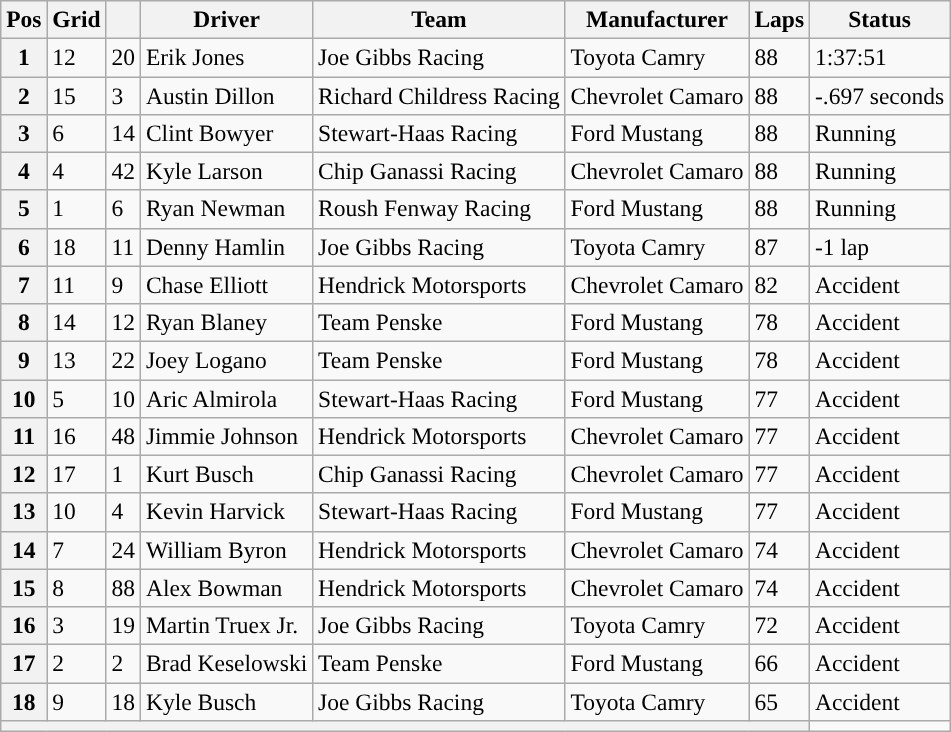<table class="wikitable" style="font-size:98%">
<tr>
<th>Pos</th>
<th>Grid</th>
<th></th>
<th>Driver</th>
<th>Team</th>
<th>Manufacturer</th>
<th>Laps</th>
<th>Status</th>
</tr>
<tr>
<th>1</th>
<td>12</td>
<td>20</td>
<td>Erik Jones</td>
<td>Joe Gibbs Racing</td>
<td>Toyota Camry</td>
<td>88</td>
<td>1:37:51</td>
</tr>
<tr>
<th>2</th>
<td>15</td>
<td>3</td>
<td>Austin Dillon</td>
<td>Richard Childress Racing</td>
<td>Chevrolet Camaro</td>
<td>88</td>
<td>-.697 seconds</td>
</tr>
<tr>
<th>3</th>
<td>6</td>
<td>14</td>
<td>Clint Bowyer</td>
<td>Stewart-Haas Racing</td>
<td>Ford Mustang</td>
<td>88</td>
<td>Running</td>
</tr>
<tr>
<th>4</th>
<td>4</td>
<td>42</td>
<td>Kyle Larson</td>
<td>Chip Ganassi Racing</td>
<td>Chevrolet Camaro</td>
<td>88</td>
<td>Running</td>
</tr>
<tr>
<th>5</th>
<td>1</td>
<td>6</td>
<td>Ryan Newman</td>
<td>Roush Fenway Racing</td>
<td>Ford Mustang</td>
<td>88</td>
<td>Running</td>
</tr>
<tr>
<th>6</th>
<td>18</td>
<td>11</td>
<td>Denny Hamlin</td>
<td>Joe Gibbs Racing</td>
<td>Toyota Camry</td>
<td>87</td>
<td>-1 lap</td>
</tr>
<tr>
<th>7</th>
<td>11</td>
<td>9</td>
<td>Chase Elliott</td>
<td>Hendrick Motorsports</td>
<td>Chevrolet Camaro</td>
<td>82</td>
<td>Accident</td>
</tr>
<tr>
<th>8</th>
<td>14</td>
<td>12</td>
<td>Ryan Blaney</td>
<td>Team Penske</td>
<td>Ford Mustang</td>
<td>78</td>
<td>Accident</td>
</tr>
<tr>
<th>9</th>
<td>13</td>
<td>22</td>
<td>Joey Logano</td>
<td>Team Penske</td>
<td>Ford Mustang</td>
<td>78</td>
<td>Accident</td>
</tr>
<tr>
<th>10</th>
<td>5</td>
<td>10</td>
<td>Aric Almirola</td>
<td>Stewart-Haas Racing</td>
<td>Ford Mustang</td>
<td>77</td>
<td>Accident</td>
</tr>
<tr>
<th>11</th>
<td>16</td>
<td>48</td>
<td>Jimmie Johnson</td>
<td>Hendrick Motorsports</td>
<td>Chevrolet Camaro</td>
<td>77</td>
<td>Accident</td>
</tr>
<tr>
<th>12</th>
<td>17</td>
<td>1</td>
<td>Kurt Busch</td>
<td>Chip Ganassi Racing</td>
<td>Chevrolet Camaro</td>
<td>77</td>
<td>Accident</td>
</tr>
<tr>
<th>13</th>
<td>10</td>
<td>4</td>
<td>Kevin Harvick</td>
<td>Stewart-Haas Racing</td>
<td>Ford Mustang</td>
<td>77</td>
<td>Accident</td>
</tr>
<tr>
<th>14</th>
<td>7</td>
<td>24</td>
<td>William Byron</td>
<td>Hendrick Motorsports</td>
<td>Chevrolet Camaro</td>
<td>74</td>
<td>Accident</td>
</tr>
<tr>
<th>15</th>
<td>8</td>
<td>88</td>
<td>Alex Bowman</td>
<td>Hendrick Motorsports</td>
<td>Chevrolet Camaro</td>
<td>74</td>
<td>Accident</td>
</tr>
<tr>
<th>16</th>
<td>3</td>
<td>19</td>
<td>Martin Truex Jr.</td>
<td>Joe Gibbs Racing</td>
<td>Toyota Camry</td>
<td>72</td>
<td>Accident</td>
</tr>
<tr>
<th>17</th>
<td>2</td>
<td>2</td>
<td>Brad Keselowski</td>
<td>Team Penske</td>
<td>Ford Mustang</td>
<td>66</td>
<td>Accident</td>
</tr>
<tr>
<th>18</th>
<td>9</td>
<td>18</td>
<td>Kyle Busch</td>
<td>Joe Gibbs Racing</td>
<td>Toyota Camry</td>
<td>65</td>
<td>Accident</td>
</tr>
<tr>
<th colspan="7"></th>
</tr>
</table>
